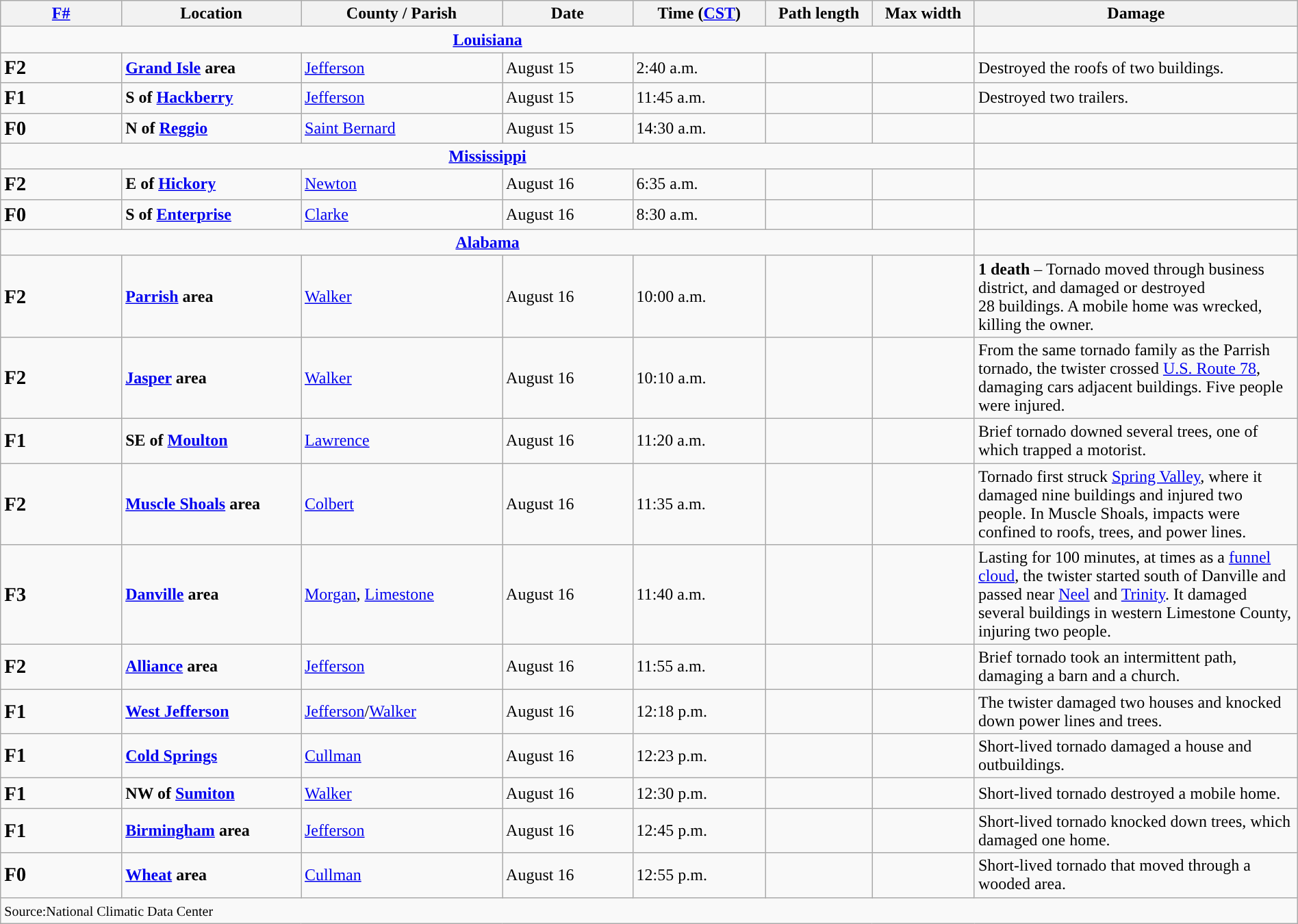<table class="wikitable sortable" style="width:100%;">
<tr>
<th scope="col" width="3%" align="center"><a href='#'>F#</a></th>
<th scope="col" width="3%" align="center" class="unsortable">Location</th>
<th scope="col" width="3%" align="center" class="unsortable">County / Parish</th>
<th scope="col" width="2%" align="center">Date</th>
<th scope="col" width="2%" align="center">Time (<a href='#'>CST</a>)</th>
<th scope="col" width="2%" align="center">Path length</th>
<th scope="col" width="2%" align="center">Max width</th>
<th scope="col" width="8%" align="center">Damage</th>
</tr>
<tr>
<td colspan="7" align=center><strong><a href='#'>Louisiana</a></strong></td>
</tr>
<tr>
<td><big><strong>F2</strong></big></td>
<td><strong><a href='#'>Grand Isle</a> area</strong></td>
<td><a href='#'>Jefferson</a></td>
<td>August 15</td>
<td>2:40 a.m.</td>
<td></td>
<td></td>
<td>Destroyed the roofs of two buildings.</td>
</tr>
<tr>
<td><big><strong>F1</strong></big></td>
<td><strong>S of <a href='#'>Hackberry</a></strong></td>
<td><a href='#'>Jefferson</a></td>
<td>August 15</td>
<td>11:45 a.m.</td>
<td></td>
<td></td>
<td>Destroyed two trailers.</td>
</tr>
<tr>
<td><big><strong>F0</strong></big></td>
<td><strong>N of <a href='#'>Reggio</a></strong></td>
<td><a href='#'>Saint Bernard</a></td>
<td>August 15</td>
<td>14:30 a.m.</td>
<td></td>
<td></td>
<td></td>
</tr>
<tr>
<td colspan="7" align=center><strong><a href='#'>Mississippi</a></strong></td>
</tr>
<tr>
<td><big><strong>F2</strong></big></td>
<td><strong>E of <a href='#'>Hickory</a></strong></td>
<td><a href='#'>Newton</a></td>
<td>August 16</td>
<td>6:35 a.m.</td>
<td></td>
<td></td>
<td></td>
</tr>
<tr>
<td><big><strong>F0</strong></big></td>
<td><strong>S of <a href='#'>Enterprise</a></strong></td>
<td><a href='#'>Clarke</a></td>
<td>August 16</td>
<td>8:30 a.m.</td>
<td></td>
<td></td>
<td></td>
</tr>
<tr>
<td colspan="7" align=center><strong><a href='#'>Alabama</a></strong></td>
</tr>
<tr>
<td><big><strong>F2</strong></big></td>
<td><strong><a href='#'>Parrish</a> area</strong></td>
<td><a href='#'>Walker</a></td>
<td>August 16</td>
<td>10:00 a.m.</td>
<td></td>
<td></td>
<td><strong>1 death</strong> – Tornado moved through business district, and damaged or destroyed 28 buildings. A mobile home was wrecked, killing the owner.</td>
</tr>
<tr>
<td><big><strong>F2</strong></big></td>
<td><strong><a href='#'>Jasper</a> area</strong></td>
<td><a href='#'>Walker</a></td>
<td>August 16</td>
<td>10:10 a.m.</td>
<td></td>
<td></td>
<td>From the same tornado family as the Parrish tornado, the twister crossed <a href='#'>U.S. Route 78</a>, damaging cars adjacent buildings. Five people were injured.</td>
</tr>
<tr>
<td><big><strong>F1</strong></big></td>
<td><strong>SE of <a href='#'>Moulton</a></strong></td>
<td><a href='#'>Lawrence</a></td>
<td>August 16</td>
<td>11:20 a.m.</td>
<td></td>
<td></td>
<td>Brief tornado downed several trees, one of which trapped a motorist.</td>
</tr>
<tr>
<td><big><strong>F2</strong></big></td>
<td><strong><a href='#'>Muscle Shoals</a> area</strong></td>
<td><a href='#'>Colbert</a></td>
<td>August 16</td>
<td>11:35 a.m.</td>
<td></td>
<td></td>
<td>Tornado first struck <a href='#'>Spring Valley</a>, where it damaged nine buildings and injured two people. In Muscle Shoals, impacts were confined to roofs, trees, and power lines.</td>
</tr>
<tr>
<td><big><strong>F3</strong></big></td>
<td><strong><a href='#'>Danville</a> area</strong></td>
<td><a href='#'>Morgan</a>, <a href='#'>Limestone</a></td>
<td>August 16</td>
<td>11:40 a.m.</td>
<td></td>
<td></td>
<td>Lasting for 100 minutes, at times as a <a href='#'>funnel cloud</a>, the twister started south of Danville and passed near <a href='#'>Neel</a> and <a href='#'>Trinity</a>. It damaged several buildings in western Limestone County, injuring two people.</td>
</tr>
<tr>
<td><big><strong>F2</strong></big></td>
<td><strong><a href='#'>Alliance</a> area</strong></td>
<td><a href='#'>Jefferson</a></td>
<td>August 16</td>
<td>11:55 a.m.</td>
<td></td>
<td></td>
<td>Brief tornado took an intermittent path, damaging a barn and a church.</td>
</tr>
<tr>
<td><big><strong>F1</strong></big></td>
<td><strong><a href='#'>West Jefferson</a></strong></td>
<td><a href='#'>Jefferson</a>/<a href='#'>Walker</a></td>
<td>August 16</td>
<td>12:18 p.m.</td>
<td></td>
<td></td>
<td>The twister damaged two houses and knocked down power lines and trees.</td>
</tr>
<tr>
<td><big><strong>F1</strong></big></td>
<td><strong><a href='#'>Cold Springs</a></strong></td>
<td><a href='#'>Cullman</a></td>
<td>August 16</td>
<td>12:23 p.m.</td>
<td></td>
<td></td>
<td>Short-lived tornado damaged a house and outbuildings.</td>
</tr>
<tr>
<td><big><strong>F1</strong></big></td>
<td><strong>NW of <a href='#'>Sumiton</a></strong></td>
<td><a href='#'>Walker</a></td>
<td>August 16</td>
<td>12:30 p.m.</td>
<td></td>
<td></td>
<td>Short-lived tornado destroyed a mobile home.</td>
</tr>
<tr>
<td><big><strong>F1</strong></big></td>
<td><strong><a href='#'>Birmingham</a> area</strong></td>
<td><a href='#'>Jefferson</a></td>
<td>August 16</td>
<td>12:45 p.m.</td>
<td></td>
<td></td>
<td>Short-lived tornado knocked down trees, which damaged one home.</td>
</tr>
<tr>
<td><big><strong>F0</strong></big></td>
<td><strong><a href='#'>Wheat</a> area</strong></td>
<td><a href='#'>Cullman</a></td>
<td>August 16</td>
<td>12:55 p.m.</td>
<td></td>
<td></td>
<td>Short-lived tornado that moved through a wooded area.</td>
</tr>
<tr>
<td colspan="8"><small>Source:National Climatic Data Center</small></td>
</tr>
</table>
